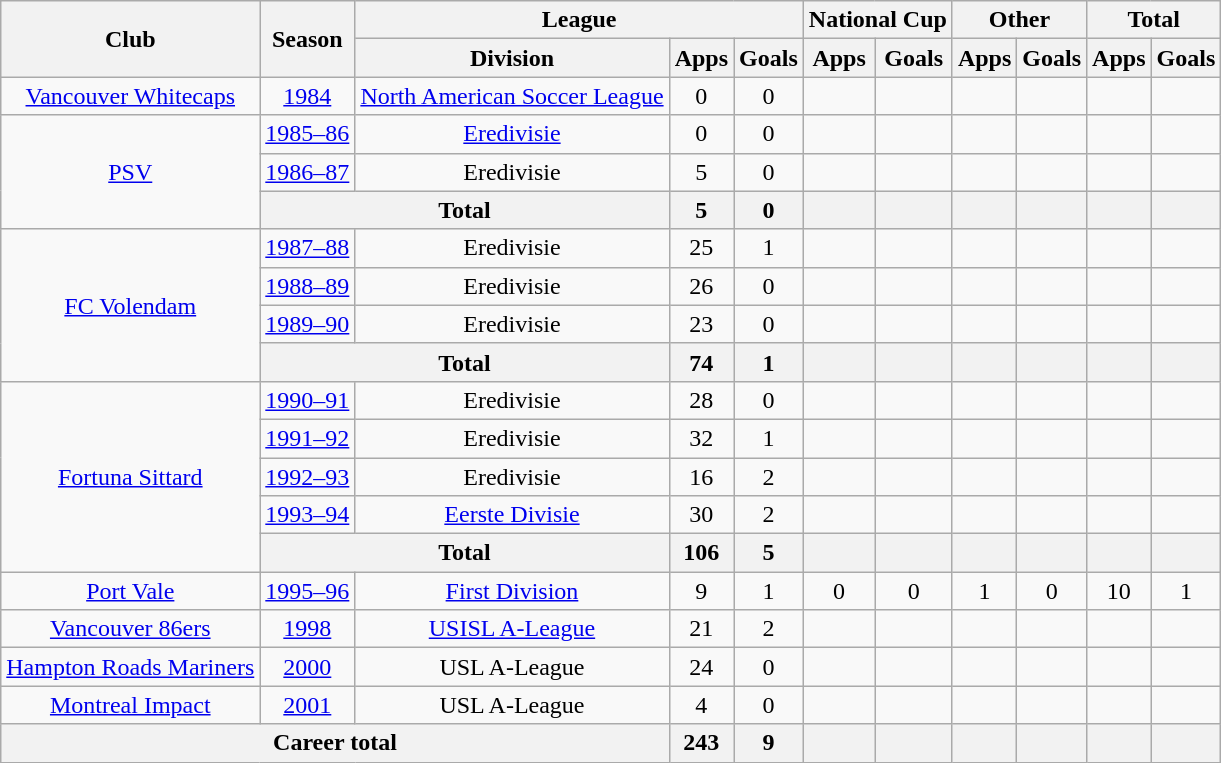<table class="wikitable" style="text-align:center">
<tr>
<th rowspan="2">Club</th>
<th rowspan="2">Season</th>
<th colspan="3">League</th>
<th colspan="2">National Cup</th>
<th colspan="2">Other</th>
<th colspan="2">Total</th>
</tr>
<tr>
<th>Division</th>
<th>Apps</th>
<th>Goals</th>
<th>Apps</th>
<th>Goals</th>
<th>Apps</th>
<th>Goals</th>
<th>Apps</th>
<th>Goals</th>
</tr>
<tr>
<td><a href='#'>Vancouver Whitecaps</a></td>
<td><a href='#'>1984</a></td>
<td><a href='#'>North American Soccer League</a></td>
<td>0</td>
<td>0</td>
<td></td>
<td></td>
<td></td>
<td></td>
<td></td>
<td></td>
</tr>
<tr>
<td rowspan="3"><a href='#'>PSV</a></td>
<td><a href='#'>1985–86</a></td>
<td><a href='#'>Eredivisie</a></td>
<td>0</td>
<td>0</td>
<td></td>
<td></td>
<td></td>
<td></td>
<td></td>
<td></td>
</tr>
<tr>
<td><a href='#'>1986–87</a></td>
<td>Eredivisie</td>
<td>5</td>
<td>0</td>
<td></td>
<td></td>
<td></td>
<td></td>
<td></td>
<td></td>
</tr>
<tr>
<th colspan="2">Total</th>
<th>5</th>
<th>0</th>
<th></th>
<th></th>
<th></th>
<th></th>
<th></th>
<th></th>
</tr>
<tr>
<td rowspan="4"><a href='#'>FC Volendam</a></td>
<td><a href='#'>1987–88</a></td>
<td>Eredivisie</td>
<td>25</td>
<td>1</td>
<td></td>
<td></td>
<td></td>
<td></td>
<td></td>
<td></td>
</tr>
<tr>
<td><a href='#'>1988–89</a></td>
<td>Eredivisie</td>
<td>26</td>
<td>0</td>
<td></td>
<td></td>
<td></td>
<td></td>
<td></td>
<td></td>
</tr>
<tr>
<td><a href='#'>1989–90</a></td>
<td>Eredivisie</td>
<td>23</td>
<td>0</td>
<td></td>
<td></td>
<td></td>
<td></td>
<td></td>
<td></td>
</tr>
<tr>
<th colspan="2">Total</th>
<th>74</th>
<th>1</th>
<th></th>
<th></th>
<th></th>
<th></th>
<th></th>
<th></th>
</tr>
<tr>
<td rowspan="5"><a href='#'>Fortuna Sittard</a></td>
<td><a href='#'>1990–91</a></td>
<td>Eredivisie</td>
<td>28</td>
<td>0</td>
<td></td>
<td></td>
<td></td>
<td></td>
<td></td>
<td></td>
</tr>
<tr>
<td><a href='#'>1991–92</a></td>
<td>Eredivisie</td>
<td>32</td>
<td>1</td>
<td></td>
<td></td>
<td></td>
<td></td>
<td></td>
<td></td>
</tr>
<tr>
<td><a href='#'>1992–93</a></td>
<td>Eredivisie</td>
<td>16</td>
<td>2</td>
<td></td>
<td></td>
<td></td>
<td></td>
<td></td>
<td></td>
</tr>
<tr>
<td><a href='#'>1993–94</a></td>
<td><a href='#'>Eerste Divisie</a></td>
<td>30</td>
<td>2</td>
<td></td>
<td></td>
<td></td>
<td></td>
<td></td>
<td></td>
</tr>
<tr>
<th colspan="2">Total</th>
<th>106</th>
<th>5</th>
<th></th>
<th></th>
<th></th>
<th></th>
<th></th>
<th></th>
</tr>
<tr>
<td><a href='#'>Port Vale</a></td>
<td><a href='#'>1995–96</a></td>
<td><a href='#'>First Division</a></td>
<td>9</td>
<td>1</td>
<td>0</td>
<td>0</td>
<td>1</td>
<td>0</td>
<td>10</td>
<td>1</td>
</tr>
<tr>
<td><a href='#'>Vancouver 86ers</a></td>
<td><a href='#'>1998</a></td>
<td><a href='#'>USISL A-League</a></td>
<td>21</td>
<td>2</td>
<td></td>
<td></td>
<td></td>
<td></td>
<td></td>
<td></td>
</tr>
<tr>
<td><a href='#'>Hampton Roads Mariners</a></td>
<td><a href='#'>2000</a></td>
<td>USL A-League</td>
<td>24</td>
<td>0</td>
<td></td>
<td></td>
<td></td>
<td></td>
<td></td>
<td></td>
</tr>
<tr>
<td><a href='#'>Montreal Impact</a></td>
<td><a href='#'>2001</a></td>
<td>USL A-League</td>
<td>4</td>
<td>0</td>
<td></td>
<td></td>
<td></td>
<td></td>
<td></td>
<td></td>
</tr>
<tr>
<th colspan="3">Career total</th>
<th>243</th>
<th>9</th>
<th></th>
<th></th>
<th></th>
<th></th>
<th></th>
<th></th>
</tr>
</table>
